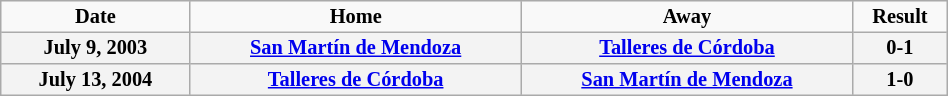<table border="2" cellpadding="2" cellspacing="0" width="50%" style="margin: 0; background: #f9f9f9; border: 1px #aaa solid; border-collapse: collapse; font-size: 85%;">
<tr>
<th width="20%">Date</th>
<th>Home</th>
<th>Away</th>
<th width="10%">Result</th>
</tr>
<tr>
<th bgcolor="F3F3F3">July 9, 2003</th>
<th bgcolor="F3F3F3"><a href='#'>San Martín de Mendoza</a></th>
<th bgcolor="F3F3F3"><a href='#'>Talleres de Córdoba</a></th>
<th bgcolor="F3F3F3">0-1</th>
</tr>
<tr>
<th bgcolor="F3F3F3">July 13, 2004</th>
<th bgcolor="F3F3F3"><a href='#'>Talleres de Córdoba</a></th>
<th bgcolor="F3F3F3"><a href='#'>San Martín de Mendoza</a></th>
<th bgcolor="F3F3F3">1-0</th>
</tr>
</table>
